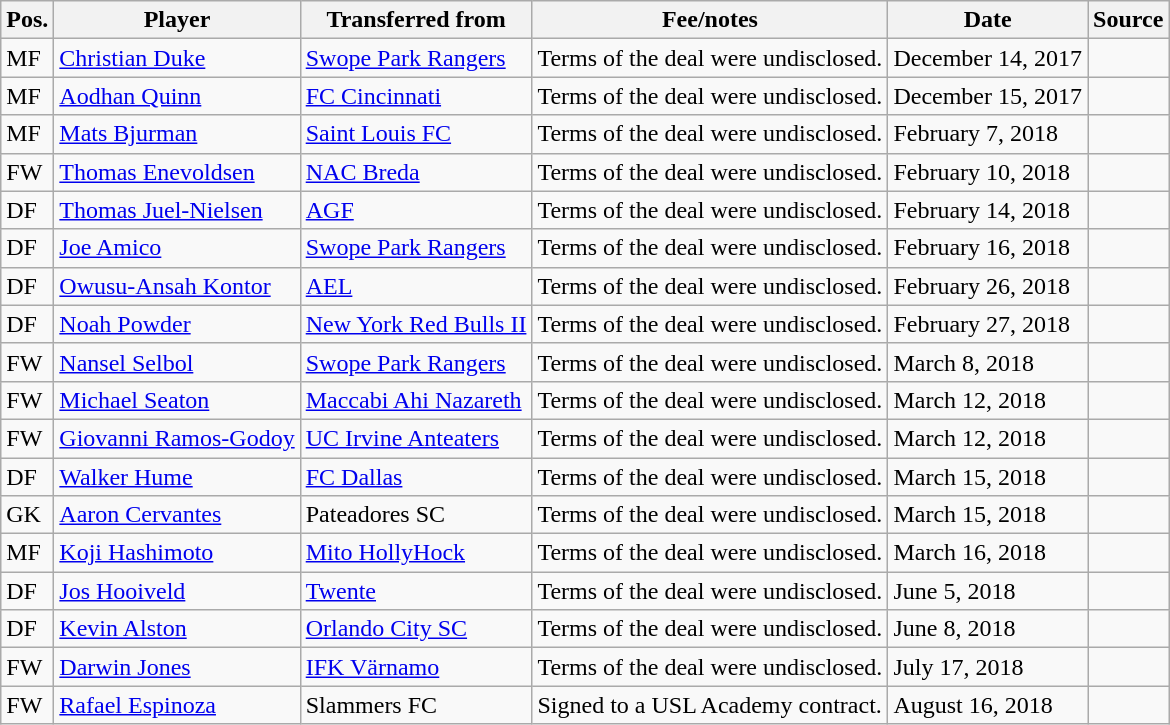<table class="wikitable sortable" style="text-align: left">
<tr>
<th><strong>Pos.</strong></th>
<th><strong>Player</strong></th>
<th><strong>Transferred from</strong></th>
<th><strong>Fee/notes</strong></th>
<th><strong>Date</strong></th>
<th><strong>Source</strong></th>
</tr>
<tr>
<td>MF</td>
<td> <a href='#'>Christian Duke</a></td>
<td> <a href='#'>Swope Park Rangers</a></td>
<td>Terms of the deal were undisclosed.</td>
<td>December 14, 2017</td>
<td align=center></td>
</tr>
<tr>
<td>MF</td>
<td> <a href='#'>Aodhan Quinn</a></td>
<td> <a href='#'>FC Cincinnati</a></td>
<td>Terms of the deal were undisclosed.</td>
<td>December 15, 2017</td>
<td align=center></td>
</tr>
<tr>
<td>MF</td>
<td> <a href='#'>Mats Bjurman</a></td>
<td> <a href='#'>Saint Louis FC</a></td>
<td>Terms of the deal were undisclosed.</td>
<td>February 7, 2018</td>
<td align=center></td>
</tr>
<tr>
<td>FW</td>
<td> <a href='#'>Thomas Enevoldsen</a></td>
<td> <a href='#'>NAC Breda</a></td>
<td>Terms of the deal were undisclosed.</td>
<td>February 10, 2018</td>
<td align=center></td>
</tr>
<tr>
<td>DF</td>
<td> <a href='#'>Thomas Juel-Nielsen</a></td>
<td> <a href='#'>AGF</a></td>
<td>Terms of the deal were undisclosed.</td>
<td>February 14, 2018</td>
<td align=center></td>
</tr>
<tr>
<td>DF</td>
<td> <a href='#'>Joe Amico</a></td>
<td> <a href='#'>Swope Park Rangers</a></td>
<td>Terms of the deal were undisclosed.</td>
<td>February 16, 2018</td>
<td align=center></td>
</tr>
<tr>
<td>DF</td>
<td> <a href='#'>Owusu-Ansah Kontor</a></td>
<td> <a href='#'>AEL</a></td>
<td>Terms of the deal were undisclosed.</td>
<td>February 26, 2018</td>
<td align=center></td>
</tr>
<tr>
<td>DF</td>
<td> <a href='#'>Noah Powder</a></td>
<td> <a href='#'>New York Red Bulls II</a></td>
<td>Terms of the deal were undisclosed.</td>
<td>February 27, 2018</td>
<td align=center></td>
</tr>
<tr>
<td>FW</td>
<td> <a href='#'>Nansel Selbol</a></td>
<td> <a href='#'>Swope Park Rangers</a></td>
<td>Terms of the deal were undisclosed.</td>
<td>March 8, 2018</td>
<td align=center></td>
</tr>
<tr>
<td>FW</td>
<td> <a href='#'>Michael Seaton</a></td>
<td> <a href='#'>Maccabi Ahi Nazareth</a></td>
<td>Terms of the deal were undisclosed.</td>
<td>March 12, 2018</td>
<td align=center></td>
</tr>
<tr>
<td>FW</td>
<td> <a href='#'>Giovanni Ramos-Godoy</a></td>
<td> <a href='#'>UC Irvine Anteaters</a></td>
<td>Terms of the deal were undisclosed.</td>
<td>March 12, 2018</td>
<td align=center></td>
</tr>
<tr>
<td>DF</td>
<td> <a href='#'>Walker Hume</a></td>
<td> <a href='#'>FC Dallas</a></td>
<td>Terms of the deal were undisclosed.</td>
<td>March 15, 2018</td>
<td align=center></td>
</tr>
<tr>
<td>GK</td>
<td> <a href='#'>Aaron Cervantes</a></td>
<td> Pateadores SC</td>
<td>Terms of the deal were undisclosed.</td>
<td>March 15, 2018</td>
<td align=center></td>
</tr>
<tr>
<td>MF</td>
<td> <a href='#'>Koji Hashimoto</a></td>
<td> <a href='#'>Mito HollyHock</a></td>
<td>Terms of the deal were undisclosed.</td>
<td>March 16, 2018</td>
<td align=center></td>
</tr>
<tr>
<td>DF</td>
<td> <a href='#'>Jos Hooiveld</a></td>
<td> <a href='#'>Twente</a></td>
<td>Terms of the deal were undisclosed.</td>
<td>June 5, 2018</td>
<td align=center></td>
</tr>
<tr>
<td>DF</td>
<td> <a href='#'>Kevin Alston</a></td>
<td> <a href='#'>Orlando City SC</a></td>
<td>Terms of the deal were undisclosed.</td>
<td>June 8, 2018</td>
<td align=center></td>
</tr>
<tr>
<td>FW</td>
<td> <a href='#'>Darwin Jones</a></td>
<td> <a href='#'>IFK Värnamo</a></td>
<td>Terms of the deal were undisclosed.</td>
<td>July 17, 2018</td>
<td align=center></td>
</tr>
<tr>
<td>FW</td>
<td> <a href='#'>Rafael Espinoza</a></td>
<td> Slammers FC</td>
<td>Signed to a USL Academy contract.</td>
<td>August 16, 2018</td>
<td align=center></td>
</tr>
</table>
